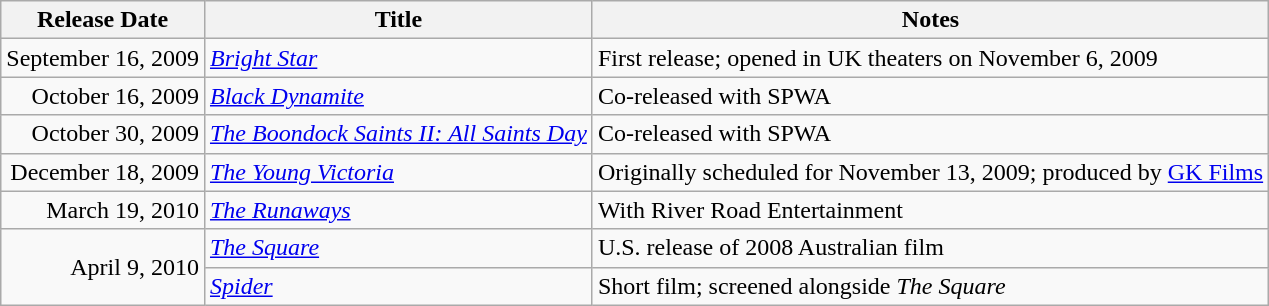<table class="wikitable sortable">
<tr>
<th>Release Date</th>
<th>Title</th>
<th>Notes</th>
</tr>
<tr>
<td align="right">September 16, 2009</td>
<td><em><a href='#'>Bright Star</a></em></td>
<td>First release; opened in UK theaters on November 6, 2009</td>
</tr>
<tr>
<td align="right">October 16, 2009</td>
<td><em><a href='#'>Black Dynamite</a></em></td>
<td>Co-released with SPWA</td>
</tr>
<tr>
<td align="right">October 30, 2009</td>
<td><em><a href='#'>The Boondock Saints II: All Saints Day</a></em></td>
<td>Co-released with SPWA</td>
</tr>
<tr>
<td align="right">December 18, 2009</td>
<td><em><a href='#'>The Young Victoria</a></em></td>
<td>Originally scheduled for November 13, 2009; produced by <a href='#'>GK Films</a></td>
</tr>
<tr>
<td align="right">March 19, 2010</td>
<td><em><a href='#'>The Runaways</a></em></td>
<td>With River Road Entertainment</td>
</tr>
<tr>
<td align="right" rowspan="2">April 9, 2010</td>
<td><em><a href='#'>The Square</a></em></td>
<td>U.S. release of 2008 Australian film</td>
</tr>
<tr>
<td><em><a href='#'>Spider</a></em></td>
<td>Short film; screened alongside <em>The Square</em></td>
</tr>
</table>
